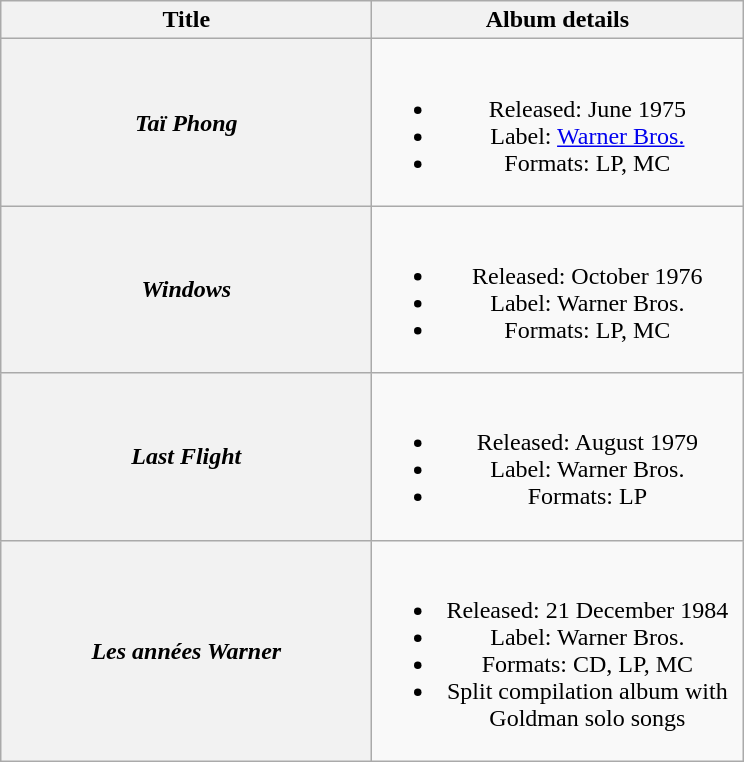<table class="wikitable plainrowheaders" style="text-align:center;">
<tr>
<th scope="col" style="width:15em;">Title</th>
<th scope="col" style="width:15em;">Album details</th>
</tr>
<tr>
<th scope="row"><em>Taï Phong</em></th>
<td><br><ul><li>Released: June 1975</li><li>Label: <a href='#'>Warner Bros.</a></li><li>Formats: LP, MC</li></ul></td>
</tr>
<tr>
<th scope="row"><em>Windows</em></th>
<td><br><ul><li>Released: October 1976</li><li>Label: Warner Bros.</li><li>Formats: LP, MC</li></ul></td>
</tr>
<tr>
<th scope="row"><em>Last Flight</em></th>
<td><br><ul><li>Released: August 1979</li><li>Label: Warner Bros.</li><li>Formats: LP</li></ul></td>
</tr>
<tr>
<th scope="row"><em>Les années Warner</em></th>
<td><br><ul><li>Released: 21 December 1984</li><li>Label: Warner Bros.</li><li>Formats: CD, LP, MC</li><li>Split compilation album with Goldman solo songs</li></ul></td>
</tr>
</table>
